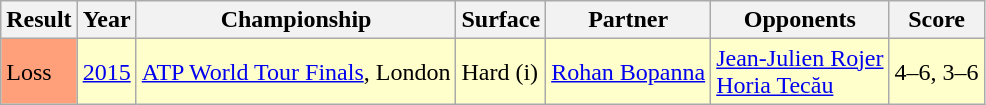<table class="sortable wikitable">
<tr>
<th style="width:40px">Result</th>
<th>Year</th>
<th>Championship</th>
<th>Surface</th>
<th>Partner</th>
<th>Opponents</th>
<th class="unsortable">Score</th>
</tr>
<tr style="background:#ffc;">
<td style="background:#ffa07a;">Loss</td>
<td><a href='#'>2015</a></td>
<td><a href='#'>ATP World Tour Finals</a>, London</td>
<td>Hard (i)</td>
<td> <a href='#'>Rohan Bopanna</a></td>
<td> <a href='#'>Jean-Julien Rojer</a><br> <a href='#'>Horia Tecău</a></td>
<td>4–6, 3–6</td>
</tr>
</table>
